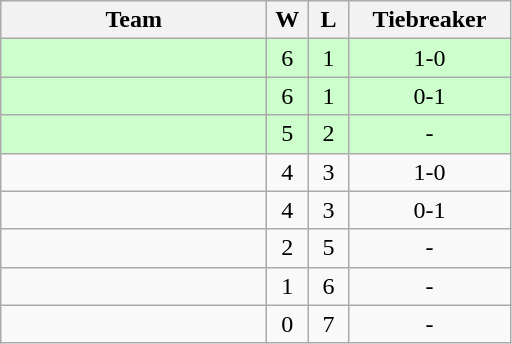<table class=wikitable style=text-align:center>
<tr>
<th width=170>Team</th>
<th width=20>W</th>
<th width=20>L</th>
<th width=100>Tiebreaker</th>
</tr>
<tr bgcolor=#ccffcc>
<td align=left></td>
<td>6</td>
<td>1</td>
<td>1-0</td>
</tr>
<tr bgcolor=#ccffcc>
<td align=left></td>
<td>6</td>
<td>1</td>
<td>0-1</td>
</tr>
<tr bgcolor=#ccffcc>
<td align=left></td>
<td>5</td>
<td>2</td>
<td>-</td>
</tr>
<tr>
<td align=left></td>
<td>4</td>
<td>3</td>
<td>1-0</td>
</tr>
<tr>
<td align=left></td>
<td>4</td>
<td>3</td>
<td>0-1</td>
</tr>
<tr>
<td align=left></td>
<td>2</td>
<td>5</td>
<td>-</td>
</tr>
<tr>
<td align=left></td>
<td>1</td>
<td>6</td>
<td>-</td>
</tr>
<tr>
<td align=left></td>
<td>0</td>
<td>7</td>
<td>-</td>
</tr>
</table>
